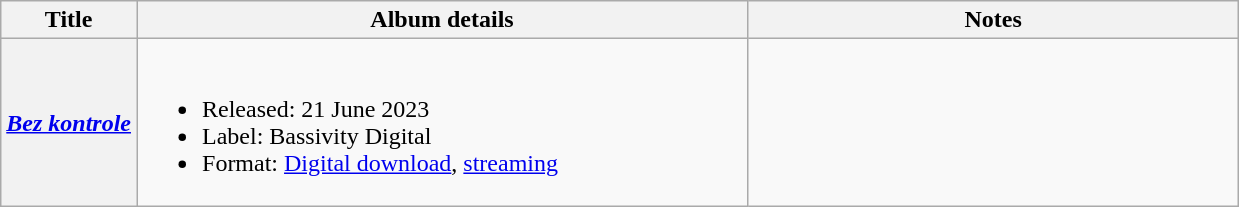<table class="wikitable plainrowheaders" style="text-align:center;">
<tr>
<th scope="col">Title</th>
<th scope="col" style="width:25em;">Album details</th>
<th scope="col" style="width:20em;">Notes</th>
</tr>
<tr>
<th scope="row"><em><a href='#'>Bez kontrole</a></em></th>
<td align="left"><br><ul><li>Released: 21 June 2023</li><li>Label: Bassivity Digital</li><li>Format: <a href='#'>Digital download</a>, <a href='#'>streaming</a></li></ul></td>
<td><br></td>
</tr>
</table>
